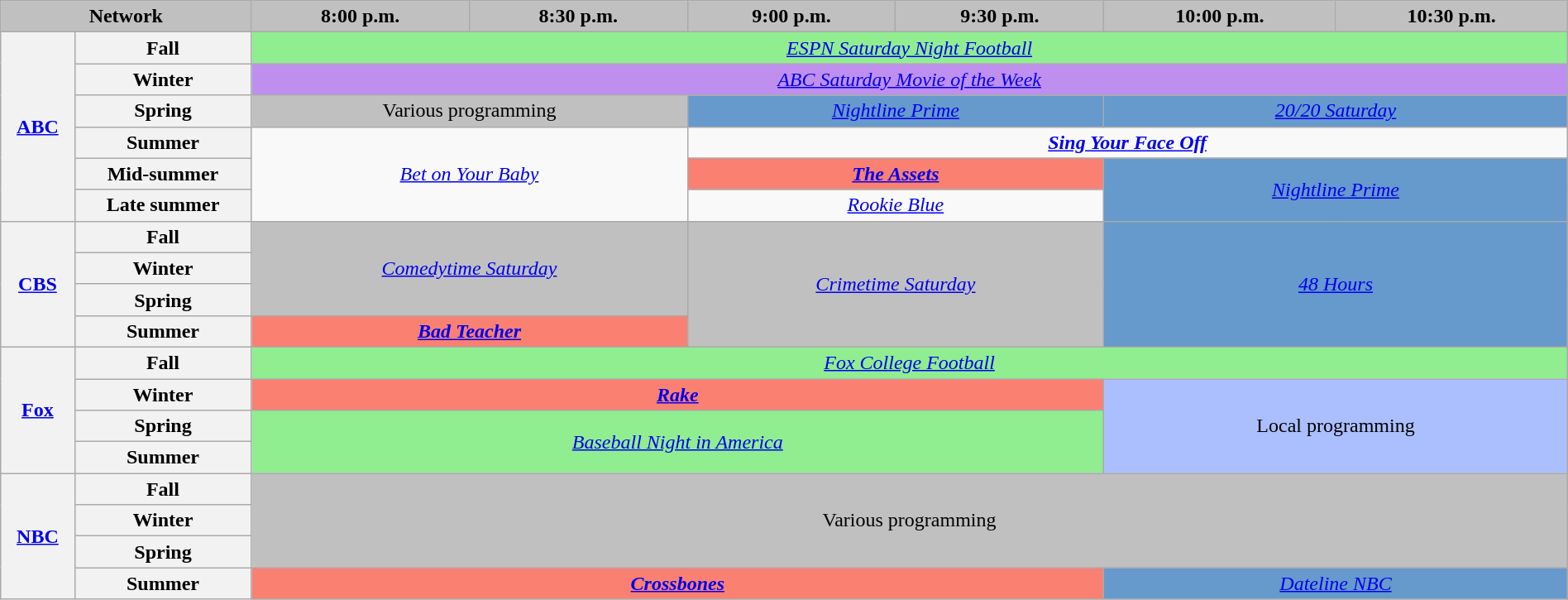<table class="wikitable" style="width:100%;margin-right:0;text-align:center">
<tr>
<th colspan="2" style="background-color:#C0C0C0;text-align:center;width:16%;">Network</th>
<th style="background-color:#C0C0C0;text-align:center">8:00 p.m.</th>
<th style="background-color:#C0C0C0;text-align:center">8:30 p.m.</th>
<th style="background-color:#C0C0C0;text-align:center">9:00 p.m.</th>
<th style="background-color:#C0C0C0;text-align:center">9:30 p.m.</th>
<th style="background-color:#C0C0C0;text-align:center">10:00 p.m.</th>
<th style="background-color:#C0C0C0;text-align:center">10:30 p.m.</th>
</tr>
<tr>
<th rowspan="6"><a href='#'>ABC</a></th>
<th>Fall</th>
<td colspan="6" style="background:lightgreen"><em><a href='#'>ESPN Saturday Night Football</a></em> </td>
</tr>
<tr>
<th>Winter</th>
<td style="background:#bf8fef;" colspan="6"><em><a href='#'>ABC Saturday Movie of the Week</a></em></td>
</tr>
<tr>
<th>Spring</th>
<td style="background:#C0C0C0;"colspan="2">Various programming</td>
<td style="background:#6699CC;"colspan="2"><em><a href='#'>Nightline Prime</a></em></td>
<td style="background:#6699CC;" colspan="2"><em><a href='#'>20/20 Saturday</a></em></td>
</tr>
<tr>
<th>Summer</th>
<td rowspan="3" colspan="2"><em><a href='#'>Bet on Your Baby</a></em></td>
<td colspan="4"><strong><em><a href='#'>Sing Your Face Off</a></em></strong></td>
</tr>
<tr>
<th>Mid-summer</th>
<td style="background:#FA8072;" colspan="2"><strong><em><a href='#'>The Assets</a></em></strong></td>
<td style="background:#6699CC;" rowspan="2" colspan="2"><em><a href='#'>Nightline Prime</a></em></td>
</tr>
<tr>
<th>Late summer</th>
<td colspan="2"><em><a href='#'>Rookie Blue</a></em></td>
</tr>
<tr>
<th rowspan="4"><a href='#'>CBS</a></th>
<th>Fall</th>
<td style="background:#C0C0C0;" rowspan="3" colspan="2"><em><a href='#'>Comedytime Saturday</a></em></td>
<td style="background:#C0C0C0;" rowspan="4" colspan="2"><em><a href='#'>Crimetime Saturday</a></em></td>
<td style="background:#6699CC;" rowspan="4" colspan="2"><em><a href='#'>48 Hours</a></em></td>
</tr>
<tr>
<th>Winter</th>
</tr>
<tr>
<th>Spring</th>
</tr>
<tr>
<th>Summer</th>
<td style="background:#FA8072;" colspan="2"><strong><em><a href='#'>Bad Teacher</a></em></strong></td>
</tr>
<tr>
<th rowspan="4"><a href='#'>Fox</a></th>
<th>Fall</th>
<td colspan="6" style="background:lightgreen"><em><a href='#'>Fox College Football</a></em> </td>
</tr>
<tr>
<th>Winter</th>
<td style="background:#FA8072;" colspan="4"><strong><em><a href='#'>Rake</a></em></strong></td>
<td colspan="2" rowspan="3" style="background:#abbfff;">Local programming</td>
</tr>
<tr>
<th>Spring</th>
<td colspan="4" rowspan="2" style="background:lightgreen"><em><a href='#'>Baseball Night in America</a></em> </td>
</tr>
<tr>
<th>Summer</th>
</tr>
<tr>
<th rowspan="4"><a href='#'>NBC</a></th>
<th>Fall</th>
<td style="background:#C0C0C0" colspan="6" rowspan="3">Various programming</td>
</tr>
<tr>
<th>Winter</th>
</tr>
<tr>
<th>Spring</th>
</tr>
<tr>
<th>Summer</th>
<td style="background:#FA8072;" colspan="4"><strong><em><a href='#'>Crossbones</a></em></strong></td>
<td style="background:#6699CC;" colspan="2"><em><a href='#'>Dateline NBC</a></em></td>
</tr>
</table>
